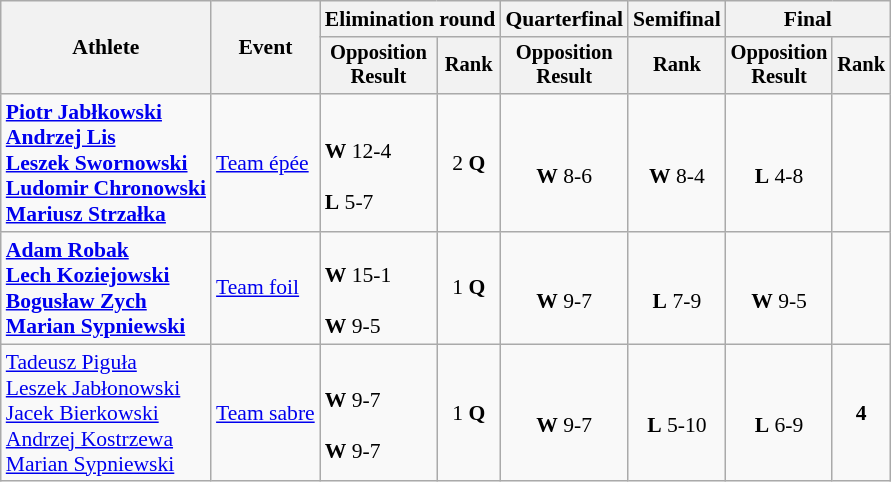<table class="wikitable" style="font-size:90%;">
<tr>
<th rowspan="2">Athlete</th>
<th rowspan="2">Event</th>
<th colspan="2">Elimination round</th>
<th colspan="1">Quarterfinal</th>
<th colspan="1">Semifinal</th>
<th colspan=2>Final</th>
</tr>
<tr style="font-size:95%">
<th>Opposition<br>Result</th>
<th>Rank</th>
<th>Opposition<br>Result</th>
<th>Rank</th>
<th>Opposition<br>Result</th>
<th>Rank</th>
</tr>
<tr align=center>
<td align=left><strong><a href='#'>Piotr Jabłkowski</a><br><a href='#'>Andrzej Lis</a><br><a href='#'>Leszek Swornowski</a><br><a href='#'>Ludomir Chronowski</a><br><a href='#'>Mariusz Strzałka</a></strong></td>
<td align=left><a href='#'>Team épée</a></td>
<td align=left><br> <strong>W</strong> 12-4<br><br> <strong>L</strong> 5-7</td>
<td>2 <strong>Q</strong></td>
<td><br> <strong>W</strong> 8-6</td>
<td><br> <strong>W</strong> 8-4</td>
<td><br> <strong>L</strong> 4-8</td>
<td></td>
</tr>
<tr align=center>
<td align=left><strong><a href='#'>Adam Robak</a><br><a href='#'>Lech Koziejowski</a><br><a href='#'>Bogusław Zych</a><br><a href='#'>Marian Sypniewski</a></strong></td>
<td align=left><a href='#'>Team foil</a></td>
<td align=left><br> <strong>W</strong> 15-1<br><br> <strong>W</strong> 9-5</td>
<td>1 <strong>Q</strong></td>
<td><br> <strong>W</strong> 9-7</td>
<td><br> <strong>L</strong> 7-9</td>
<td><br> <strong>W</strong> 9-5</td>
<td></td>
</tr>
<tr align=center>
<td align=left><a href='#'>Tadeusz Piguła</a><br><a href='#'>Leszek Jabłonowski</a><br><a href='#'>Jacek Bierkowski</a><br><a href='#'>Andrzej Kostrzewa</a><br><a href='#'>Marian Sypniewski</a></td>
<td align=left><a href='#'>Team sabre</a></td>
<td align=left><br> <strong>W</strong> 9-7<br><br> <strong>W</strong> 9-7</td>
<td>1 <strong>Q</strong></td>
<td><br> <strong>W</strong> 9-7</td>
<td><br> <strong>L</strong> 5-10</td>
<td><br> <strong>L</strong> 6-9</td>
<td><strong>4</strong></td>
</tr>
</table>
